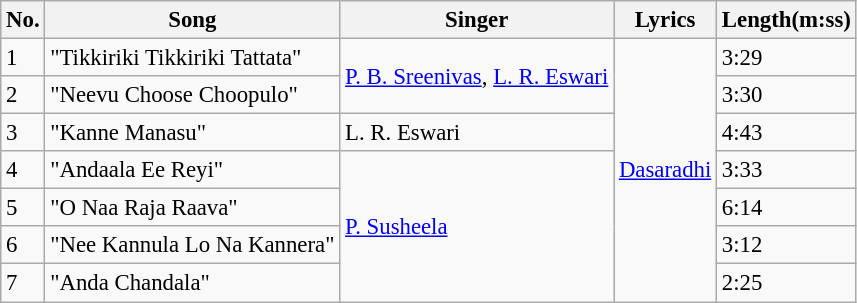<table class="wikitable" style="font-size:95%;">
<tr>
<th>No.</th>
<th>Song</th>
<th>Singer</th>
<th>Lyrics</th>
<th>Length(m:ss)</th>
</tr>
<tr>
<td>1</td>
<td>"Tikkiriki Tikkiriki Tattata"</td>
<td rowspan=2><a href='#'>P. B. Sreenivas</a>, <a href='#'>L. R. Eswari</a></td>
<td rowspan=7><a href='#'>Dasaradhi</a></td>
<td>3:29</td>
</tr>
<tr>
<td>2</td>
<td>"Neevu Choose Choopulo"</td>
<td>3:30</td>
</tr>
<tr>
<td>3</td>
<td>"Kanne Manasu"</td>
<td>L. R. Eswari</td>
<td>4:43</td>
</tr>
<tr>
<td>4</td>
<td>"Andaala Ee Reyi"</td>
<td rowspan=4><a href='#'>P. Susheela</a></td>
<td>3:33</td>
</tr>
<tr>
<td>5</td>
<td>"O Naa Raja Raava"</td>
<td>6:14</td>
</tr>
<tr>
<td>6</td>
<td>"Nee Kannula Lo Na Kannera"</td>
<td>3:12</td>
</tr>
<tr>
<td>7</td>
<td>"Anda Chandala"</td>
<td>2:25</td>
</tr>
</table>
